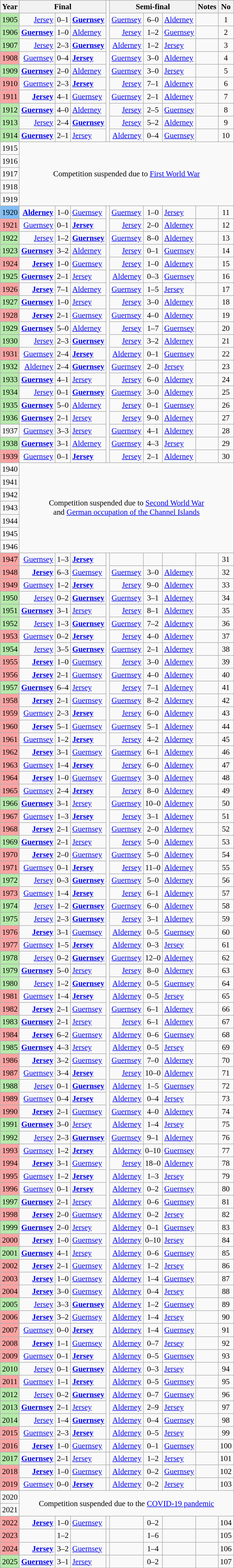<table class="wikitable" style="text-align: center; font-size:95%;">
<tr>
<th>Year</th>
<th colspan=3>Final</th>
<td rowspan=11></td>
<th colspan=3>Semi-final</th>
<th>Notes</th>
<th>No</th>
</tr>
<tr style="text-align:center">
<td style="background:#B5EAAA">1905</td>
<td align="right"><a href='#'>Jersey</a> </td>
<td>0–1</td>
<td align="left"><strong> <a href='#'>Guernsey</a></strong></td>
<td align="right"><a href='#'>Guernsey</a> </td>
<td>6–0</td>
<td align="left"> <a href='#'>Alderney</a></td>
<td></td>
<td>1</td>
</tr>
<tr style="text-align:center">
<td style="background:#B5EAAA">1906</td>
<td align="right"><strong><a href='#'>Guernsey</a> </strong></td>
<td>1–0</td>
<td align="left"> <a href='#'>Alderney</a></td>
<td align="right"><a href='#'>Jersey</a> </td>
<td>1–2</td>
<td align="left"> <a href='#'>Guernsey</a></td>
<td></td>
<td>2</td>
</tr>
<tr style="text-align:center">
<td style="background:#B5EAAA">1907</td>
<td align="right"><a href='#'>Jersey</a> </td>
<td>2–3</td>
<td align="left"><strong> <a href='#'>Guernsey</a></strong></td>
<td align="right"><a href='#'>Alderney</a> </td>
<td>1–2</td>
<td align="left"> <a href='#'>Jersey</a></td>
<td></td>
<td>3</td>
</tr>
<tr style="text-align:center">
<td style="background:#FCA3A2">1908</td>
<td align="right"><a href='#'>Guernsey</a> </td>
<td>0–4</td>
<td align="left"><strong> <a href='#'>Jersey</a></strong></td>
<td align="right"><a href='#'>Guernsey</a> </td>
<td>3–0</td>
<td align="left"> <a href='#'>Alderney</a></td>
<td></td>
<td>4</td>
</tr>
<tr style="text-align:center">
<td style="background:#B5EAAA">1909</td>
<td><strong><a href='#'>Guernsey</a> </strong></td>
<td>2–0</td>
<td align="left"> <a href='#'>Alderney</a></td>
<td align="right"><a href='#'>Guernsey</a> </td>
<td>3–0</td>
<td align="left"> <a href='#'>Jersey</a></td>
<td></td>
<td>5</td>
</tr>
<tr style="text-align:center">
<td style="background:#FCA3A2">1910</td>
<td align="right"><a href='#'>Guernsey</a> </td>
<td>2–3</td>
<td align="left"><strong> <a href='#'>Jersey</a></strong></td>
<td align="right"><a href='#'>Jersey</a> </td>
<td>7–1</td>
<td align="left"> <a href='#'>Alderney</a></td>
<td></td>
<td>6</td>
</tr>
<tr style="text-align:center">
<td style="background:#FCA3A2">1911</td>
<td align="right"><strong><a href='#'>Jersey</a> </strong></td>
<td>4–1</td>
<td align="left"> <a href='#'>Guernsey</a></td>
<td align="right"><a href='#'>Guernsey</a> </td>
<td>2–1</td>
<td align="left"> <a href='#'>Alderney</a></td>
<td></td>
<td>7</td>
</tr>
<tr style="text-align:center">
<td style="background:#B5EAAA">1912</td>
<td align="right"><strong><a href='#'>Guernsey</a> </strong></td>
<td>4–0</td>
<td align="left"> <a href='#'>Alderney</a></td>
<td align="right"><a href='#'>Jersey</a> </td>
<td>2–5</td>
<td align="left"> <a href='#'>Guernsey</a></td>
<td></td>
<td>8</td>
</tr>
<tr style="text-align:center">
<td style="background:#B5EAAA">1913</td>
<td align="right"><a href='#'>Jersey</a> </td>
<td>2–4</td>
<td align="left"><strong> <a href='#'>Guernsey</a></strong></td>
<td align="right"><a href='#'>Jersey</a> </td>
<td>5–2</td>
<td align="left"> <a href='#'>Alderney</a></td>
<td></td>
<td>9</td>
</tr>
<tr style="text-align:center">
<td style="background:#B5EAAA">1914</td>
<td align="right"><strong><a href='#'>Guernsey</a> </strong></td>
<td>2–1</td>
<td align="left"> <a href='#'>Jersey</a></td>
<td align="right"><a href='#'>Alderney</a> </td>
<td>0–4</td>
<td align="left"> <a href='#'>Guernsey</a></td>
<td></td>
<td>10</td>
</tr>
<tr>
<td>1915</td>
<td colspan=9 rowspan=5>Competition suspended due to <a href='#'>First World War</a></td>
</tr>
<tr>
<td>1916</td>
</tr>
<tr>
<td>1917</td>
</tr>
<tr>
<td>1918</td>
</tr>
<tr>
<td>1919</td>
</tr>
<tr style="text-align:center">
<td style="background:#81BEF7">1920</td>
<td align="right"><strong><a href='#'>Alderney</a> </strong></td>
<td>1–0</td>
<td align="left"> <a href='#'>Guernsey</a></td>
<td rowspan=20></td>
<td align="right"><a href='#'>Guernsey</a> </td>
<td>1–0</td>
<td align="left"> <a href='#'>Jersey</a></td>
<td></td>
<td>11</td>
</tr>
<tr style="text-align:center">
<td style="background:#FCA3A2">1921</td>
<td align="right"><a href='#'>Guernsey</a> </td>
<td>0–1</td>
<td align="left"><strong> <a href='#'>Jersey</a></strong></td>
<td align="right"><a href='#'>Jersey</a> </td>
<td>2–0</td>
<td align="left"> <a href='#'>Alderney</a></td>
<td></td>
<td>12</td>
</tr>
<tr style="text-align:center">
<td style="background:#B5EAAA">1922</td>
<td align="right"><a href='#'>Jersey</a> </td>
<td>1–2</td>
<td align="left"><strong> <a href='#'>Guernsey</a></strong></td>
<td align="right"><a href='#'>Guernsey</a> </td>
<td>8–0</td>
<td align="left"> <a href='#'>Alderney</a></td>
<td></td>
<td>13</td>
</tr>
<tr style="text-align:center">
<td style="background:#B5EAAA">1923</td>
<td align="right"><strong><a href='#'>Guernsey</a> </strong></td>
<td>3–2</td>
<td align="left"> <a href='#'>Alderney</a></td>
<td align="right"><a href='#'>Jersey</a> </td>
<td>0–1</td>
<td align="left"> <a href='#'>Guernsey</a></td>
<td></td>
<td>14</td>
</tr>
<tr style="text-align:center">
<td style="background:#FCA3A2">1924</td>
<td align="right"><strong><a href='#'>Jersey</a> </strong></td>
<td>1–0</td>
<td align="left"> <a href='#'>Guernsey</a></td>
<td align="right"><a href='#'>Jersey</a> </td>
<td>1–0</td>
<td align="left"> <a href='#'>Alderney</a></td>
<td></td>
<td>15</td>
</tr>
<tr style="text-align:center">
<td style="background:#B5EAAA">1925</td>
<td align="right"><strong><a href='#'>Guernsey</a> </strong></td>
<td>2–1</td>
<td align="left"> <a href='#'>Jersey</a></td>
<td align="right"><a href='#'>Alderney</a> </td>
<td>0–3</td>
<td align="left"> <a href='#'>Guernsey</a></td>
<td></td>
<td>16</td>
</tr>
<tr style="text-align:center">
<td style="background:#FCA3A2">1926</td>
<td align="right"><strong><a href='#'>Jersey</a> </strong></td>
<td>7–1</td>
<td align="left"> <a href='#'>Alderney</a></td>
<td align="right"><a href='#'>Guernsey</a> </td>
<td>1–5</td>
<td align="left"> <a href='#'>Jersey</a></td>
<td></td>
<td>17</td>
</tr>
<tr style="text-align:center">
<td style="background:#B5EAAA">1927</td>
<td align="right"><strong><a href='#'>Guernsey</a> </strong></td>
<td>1–0</td>
<td align="left"> <a href='#'>Jersey</a></td>
<td align="right"><a href='#'>Jersey</a> </td>
<td>3–0</td>
<td align="left"> <a href='#'>Alderney</a></td>
<td></td>
<td>18</td>
</tr>
<tr style="text-align:center">
<td style="background:#FCA3A2">1928</td>
<td align="right"><strong><a href='#'>Jersey</a> </strong></td>
<td>2–1</td>
<td align="left"> <a href='#'>Guernsey</a></td>
<td align="right"><a href='#'>Guernsey</a> </td>
<td>4–0</td>
<td align="left"> <a href='#'>Alderney</a></td>
<td></td>
<td>19</td>
</tr>
<tr style="text-align:center">
<td style="background:#B5EAAA">1929</td>
<td align="right"><strong><a href='#'>Guernsey</a> </strong></td>
<td>5–0</td>
<td align="left"> <a href='#'>Alderney</a></td>
<td align="right"><a href='#'>Jersey</a> </td>
<td>1–7</td>
<td align="left"> <a href='#'>Guernsey</a></td>
<td></td>
<td>20</td>
</tr>
<tr style="text-align:center">
<td style="background:#B5EAAA">1930</td>
<td align="right"><a href='#'>Jersey</a> </td>
<td>2–3</td>
<td align="left"><strong> <a href='#'>Guernsey</a></strong></td>
<td align="right"><a href='#'>Jersey</a> </td>
<td>3–2</td>
<td align="left"> <a href='#'>Alderney</a></td>
<td></td>
<td>21</td>
</tr>
<tr style="text-align:center">
<td style="background:#FCA3A2">1931</td>
<td align="right"><a href='#'>Guernsey</a> </td>
<td>2–4</td>
<td align="left"><strong> <a href='#'>Jersey</a></strong></td>
<td align="right"><a href='#'>Alderney</a> </td>
<td>0–1</td>
<td align="left"> <a href='#'>Guernsey</a></td>
<td></td>
<td>22</td>
</tr>
<tr style="text-align:center">
<td style="background:#B5EAAA">1932</td>
<td align="right"><a href='#'>Alderney</a> </td>
<td>2–4</td>
<td align="left"><strong> <a href='#'>Guernsey</a></strong></td>
<td align="right"><a href='#'>Guernsey</a> </td>
<td>2–0</td>
<td align="left"> <a href='#'>Jersey</a></td>
<td></td>
<td>23</td>
</tr>
<tr style="text-align:center">
<td style="background:#B5EAAA">1933</td>
<td align="right"><strong><a href='#'>Guernsey</a> </strong></td>
<td>4–1</td>
<td align="left"> <a href='#'>Jersey</a></td>
<td align="right"><a href='#'>Jersey</a> </td>
<td>6–0</td>
<td align="left"> <a href='#'>Alderney</a></td>
<td></td>
<td>24</td>
</tr>
<tr style="text-align:center">
<td style="background:#B5EAAA">1934</td>
<td align="right"><a href='#'>Jersey</a> </td>
<td>0–1</td>
<td align="left"><strong> <a href='#'>Guernsey</a></strong></td>
<td align="right"><a href='#'>Guernsey</a> </td>
<td>3–0</td>
<td align="left"> <a href='#'>Alderney</a></td>
<td></td>
<td>25</td>
</tr>
<tr style="text-align:center">
<td style="background:#B5EAAA">1935</td>
<td align="right"><strong><a href='#'>Guernsey</a> </strong></td>
<td>5–0</td>
<td align="left"> <a href='#'>Alderney</a></td>
<td align="right"><a href='#'>Jersey</a> </td>
<td>0–1</td>
<td align="left"> <a href='#'>Guernsey</a></td>
<td></td>
<td>26</td>
</tr>
<tr style="text-align:center">
<td style="background:#B5EAAA">1936</td>
<td align="right"><strong><a href='#'>Guernsey</a> </strong></td>
<td>2–1</td>
<td align="left"> <a href='#'>Jersey</a></td>
<td align="right"><a href='#'>Jersey</a> </td>
<td>9–0</td>
<td align="left"> <a href='#'>Alderney</a></td>
<td></td>
<td>27</td>
</tr>
<tr>
<td>1937</td>
<td align="right"><a href='#'>Guernsey</a> </td>
<td>3–3</td>
<td align="left"> <a href='#'>Jersey</a></td>
<td align="right"><a href='#'>Guernsey</a> </td>
<td>4–1</td>
<td align="left"> <a href='#'>Alderney</a></td>
<td></td>
<td>28</td>
</tr>
<tr style="text-align:center">
<td style="background:#B5EAAA">1938</td>
<td align="right"><strong><a href='#'>Guernsey</a> </strong></td>
<td>3–1</td>
<td align="left"> <a href='#'>Alderney</a></td>
<td align="right"><a href='#'>Guernsey</a> </td>
<td>4–3</td>
<td align="left"> <a href='#'>Jersey</a></td>
<td></td>
<td>29</td>
</tr>
<tr style="text-align:center">
<td style="background:#FCA3A2">1939</td>
<td align="right"><a href='#'>Guernsey</a> </td>
<td>0–1</td>
<td align="left"><strong> <a href='#'>Jersey</a></strong></td>
<td align="right"><a href='#'>Jersey</a> </td>
<td>2–1</td>
<td align="left"> <a href='#'>Alderney</a></td>
<td></td>
<td>30</td>
</tr>
<tr>
<td>1940</td>
<td colspan=9 rowspan=7>Competition suspended due to <a href='#'>Second World War</a><br>and <a href='#'>German occupation of the Channel Islands</a></td>
</tr>
<tr>
<td>1941</td>
</tr>
<tr>
<td>1942</td>
</tr>
<tr>
<td>1943</td>
</tr>
<tr>
<td>1944</td>
</tr>
<tr>
<td>1945</td>
</tr>
<tr>
<td>1946</td>
</tr>
<tr style="text-align:center">
<td style="background:#FCA3A2">1947</td>
<td align="right"><a href='#'>Guernsey</a> </td>
<td>1–3</td>
<td align="left"><strong> <a href='#'>Jersey</a></strong></td>
<td rowspan=69></td>
<td align="right"></td>
<td></td>
<td align="left"></td>
<td></td>
<td>31</td>
</tr>
<tr style="text-align:center">
<td style="background:#FCA3A2">1948</td>
<td align="right"><strong> <a href='#'>Jersey</a></strong> </td>
<td>6–3</td>
<td align="left"> <a href='#'>Guernsey</a></td>
<td align="right"><a href='#'>Guernsey</a> </td>
<td>3–0</td>
<td align="left"> <a href='#'>Alderney</a></td>
<td></td>
<td>32</td>
</tr>
<tr style="text-align:center">
<td style="background:#FCA3A2">1949</td>
<td align="right"><a href='#'>Guernsey</a> </td>
<td>1–2</td>
<td align="left"><strong> <a href='#'>Jersey</a></strong></td>
<td align="right"><a href='#'>Jersey</a> </td>
<td>9–0</td>
<td align="left"> <a href='#'>Alderney</a></td>
<td></td>
<td>33</td>
</tr>
<tr style="text-align:center">
<td style="background:#B5EAAA">1950</td>
<td align="right"><a href='#'>Jersey</a> </td>
<td>0–2</td>
<td align="left"><strong> <a href='#'>Guernsey</a></strong></td>
<td align="right"><a href='#'>Guernsey</a> </td>
<td>3–1</td>
<td align="left"> <a href='#'>Alderney</a></td>
<td></td>
<td>34</td>
</tr>
<tr style="text-align:center">
<td style="background:#B5EAAA">1951</td>
<td align="right"><strong> <a href='#'>Guernsey</a></strong> </td>
<td>3–1</td>
<td align="left"> <a href='#'>Jersey</a></td>
<td align="right"><a href='#'>Jersey</a> </td>
<td>8–1</td>
<td align="left"> <a href='#'>Alderney</a></td>
<td></td>
<td>35</td>
</tr>
<tr style="text-align:center">
<td style="background:#B5EAAA">1952</td>
<td align="right"><a href='#'>Jersey</a> </td>
<td>1–3</td>
<td align="left"><strong> <a href='#'>Guernsey</a></strong></td>
<td align="right"><a href='#'>Guernsey</a> </td>
<td>7–2</td>
<td align="left"> <a href='#'>Alderney</a></td>
<td></td>
<td>36</td>
</tr>
<tr style="text-align:center">
<td style="background:#FCA3A2">1953</td>
<td align="right"><a href='#'>Guernsey</a> </td>
<td>0–2</td>
<td align="left"><strong> <a href='#'>Jersey</a></strong></td>
<td align="right"><a href='#'>Jersey</a> </td>
<td>4–0</td>
<td align="left"> <a href='#'>Alderney</a></td>
<td></td>
<td>37</td>
</tr>
<tr style="text-align:center">
<td style="background:#B5EAAA">1954</td>
<td align="right"><a href='#'>Jersey</a> </td>
<td>3–5</td>
<td align="left"><strong> <a href='#'>Guernsey</a></strong></td>
<td align="right"><a href='#'>Guernsey</a> </td>
<td>2–1</td>
<td align="left"> <a href='#'>Alderney</a></td>
<td></td>
<td>38</td>
</tr>
<tr style="text-align:center">
<td style="background:#FCA3A2">1955</td>
<td align="right"><strong> <a href='#'>Jersey</a></strong> </td>
<td>1–0</td>
<td align="left"> <a href='#'>Guernsey</a></td>
<td align="right"><a href='#'>Jersey</a> </td>
<td>3–0</td>
<td align="left"> <a href='#'>Alderney</a></td>
<td></td>
<td>39</td>
</tr>
<tr style="text-align:center">
<td style="background:#FCA3A2">1956</td>
<td align="right"><strong>  <a href='#'>Jersey</a></strong> </td>
<td>2–1</td>
<td align="left"> <a href='#'>Guernsey</a></td>
<td align="right"><a href='#'>Guernsey</a> </td>
<td>4–0</td>
<td align="left"> <a href='#'>Alderney</a></td>
<td></td>
<td>40</td>
</tr>
<tr style="text-align:center">
<td style="background:#B5EAAA">1957</td>
<td align="right"><strong> <a href='#'>Guernsey</a></strong> </td>
<td>6–4</td>
<td align="left"> <a href='#'>Jersey</a></td>
<td align="right"><a href='#'>Jersey</a> </td>
<td>7–1</td>
<td align="left"> <a href='#'>Alderney</a></td>
<td></td>
<td>41</td>
</tr>
<tr style="text-align:center">
<td style="background:#FCA3A2">1958</td>
<td align="right"><strong> <a href='#'>Jersey</a></strong> </td>
<td>2–1</td>
<td align="left"> <a href='#'>Guernsey</a></td>
<td align="right"><a href='#'>Guernsey</a> </td>
<td>8–2</td>
<td align="left"> <a href='#'>Alderney</a></td>
<td></td>
<td>42</td>
</tr>
<tr style="text-align:center">
<td style="background:#FCA3A2">1959</td>
<td align="right"><a href='#'>Guernsey</a> </td>
<td>2–3</td>
<td align="left"><strong> <a href='#'>Jersey</a></strong></td>
<td align="right"><a href='#'>Jersey</a> </td>
<td>6–0</td>
<td align="left"> <a href='#'>Alderney</a></td>
<td></td>
<td>43</td>
</tr>
<tr style="text-align:center">
<td style="background:#FCA3A2">1960</td>
<td align="right"><strong> <a href='#'>Jersey</a></strong> </td>
<td>5–1</td>
<td align="left"> <a href='#'>Guernsey</a></td>
<td align="right"><a href='#'>Guernsey</a> </td>
<td>5–1</td>
<td align="left"> <a href='#'>Alderney</a></td>
<td></td>
<td>44</td>
</tr>
<tr style="text-align:center">
<td style="background:#FCA3A2">1961</td>
<td align="right"><a href='#'>Guernsey</a> </td>
<td>1–2</td>
<td align="left"><strong> <a href='#'>Jersey</a></strong></td>
<td align="right"><a href='#'>Jersey</a> </td>
<td>4–2</td>
<td align="left"> <a href='#'>Alderney</a></td>
<td></td>
<td>45</td>
</tr>
<tr style="text-align:center">
<td style="background:#FCA3A2">1962</td>
<td align="right"><strong> <a href='#'>Jersey</a></strong> </td>
<td>3–1</td>
<td align="left"> <a href='#'>Guernsey</a></td>
<td align="right"><a href='#'>Guernsey</a> </td>
<td>6–1</td>
<td align="left"> <a href='#'>Alderney</a></td>
<td></td>
<td>46</td>
</tr>
<tr style="text-align:center">
<td style="background:#FCA3A2">1963</td>
<td align="right"><a href='#'>Guernsey</a> </td>
<td>1–4</td>
<td align="left"><strong> <a href='#'>Jersey</a></strong></td>
<td align="right"><a href='#'>Jersey</a> </td>
<td>6–0</td>
<td align="left"> <a href='#'>Alderney</a></td>
<td></td>
<td>47</td>
</tr>
<tr style="text-align:center">
<td style="background:#FCA3A2">1964</td>
<td align="right"><strong> <a href='#'>Jersey</a></strong> </td>
<td>1–0</td>
<td align="left"> <a href='#'>Guernsey</a></td>
<td align="right"><a href='#'>Guernsey</a> </td>
<td>3–0</td>
<td align="left"> <a href='#'>Alderney</a></td>
<td></td>
<td>48</td>
</tr>
<tr style="text-align:center">
<td style="background:#FCA3A2">1965</td>
<td align="right"><a href='#'>Guernsey</a> </td>
<td>2–4</td>
<td align="left"><strong> <a href='#'>Jersey</a></strong></td>
<td align="right"><a href='#'>Jersey</a> </td>
<td>8–0</td>
<td align="left"> <a href='#'>Alderney</a></td>
<td></td>
<td>49</td>
</tr>
<tr style="text-align:center">
<td style="background:#B5EAAA">1966</td>
<td align="right"><strong> <a href='#'>Guernsey</a></strong> </td>
<td>3–1</td>
<td align="left"> <a href='#'>Jersey</a></td>
<td align="right"><a href='#'>Guernsey</a> </td>
<td>10–0</td>
<td align="left"> <a href='#'>Alderney</a></td>
<td></td>
<td>50</td>
</tr>
<tr style="text-align:center">
<td style="background:#FCA3A2">1967</td>
<td align="right"><a href='#'>Guernsey</a> </td>
<td>1–3</td>
<td align="left"><strong> <a href='#'>Jersey</a></strong></td>
<td align="right"><a href='#'>Jersey</a> </td>
<td>3–1</td>
<td align="left"> <a href='#'>Alderney</a></td>
<td></td>
<td>51</td>
</tr>
<tr style="text-align:center">
<td style="background:#FCA3A2">1968</td>
<td align="right"><strong> <a href='#'>Jersey</a></strong> </td>
<td>2–1</td>
<td align="left"> <a href='#'>Guernsey</a></td>
<td align="right"><a href='#'>Guernsey</a> </td>
<td>2–0</td>
<td align="left"> <a href='#'>Alderney</a></td>
<td></td>
<td>52</td>
</tr>
<tr style="text-align:center">
<td style="background:#B5EAAA">1969</td>
<td align="right"><strong> <a href='#'>Guernsey</a></strong> </td>
<td>2–1</td>
<td align="left"> <a href='#'>Jersey</a></td>
<td align="right"><a href='#'>Jersey</a> </td>
<td>5–0</td>
<td align="left"> <a href='#'>Alderney</a></td>
<td></td>
<td>53</td>
</tr>
<tr style="text-align:center">
<td style="background:#FCA3A2">1970</td>
<td align="right"><strong> <a href='#'>Jersey</a></strong> </td>
<td>2–0</td>
<td align="left"> <a href='#'>Guernsey</a></td>
<td align="right"><a href='#'>Guernsey</a> </td>
<td>5–0</td>
<td align="left"> <a href='#'>Alderney</a></td>
<td></td>
<td>54</td>
</tr>
<tr style="text-align:center">
<td style="background:#FCA3A2">1971</td>
<td align="right"><a href='#'>Guernsey</a> </td>
<td>0–1</td>
<td align="left"><strong> <a href='#'>Jersey</a></strong></td>
<td align="right"><a href='#'>Jersey</a> </td>
<td>11–0</td>
<td align="left"> <a href='#'>Alderney</a></td>
<td></td>
<td>55</td>
</tr>
<tr style="text-align:center">
<td style="background:#B5EAAA">1972</td>
<td align="right"><a href='#'>Jersey</a> </td>
<td>0–3</td>
<td align="left"><strong> <a href='#'>Guernsey</a></strong></td>
<td align="right"><a href='#'>Guernsey</a> </td>
<td>5–0</td>
<td align="left"> <a href='#'>Alderney</a></td>
<td></td>
<td>56</td>
</tr>
<tr style="text-align:center">
<td style="background:#FCA3A2">1973</td>
<td align="right"><a href='#'>Guernsey</a> </td>
<td>1–4</td>
<td align="left"><strong> <a href='#'>Jersey</a></strong></td>
<td align="right"><a href='#'>Jersey</a> </td>
<td>6–1</td>
<td align="left"> <a href='#'>Alderney</a></td>
<td></td>
<td>57</td>
</tr>
<tr style="text-align:center">
<td style="background:#B5EAAA">1974</td>
<td align="right"><a href='#'>Jersey</a> </td>
<td>1–2</td>
<td align="left"><strong> <a href='#'>Guernsey</a></strong></td>
<td align="right"><a href='#'>Guernsey</a> </td>
<td>6–0</td>
<td align="left"> <a href='#'>Alderney</a></td>
<td></td>
<td>58</td>
</tr>
<tr style="text-align:center">
<td style="background:#B5EAAA">1975</td>
<td align="right"><a href='#'>Jersey</a> </td>
<td>2–3</td>
<td align="left"><strong> <a href='#'>Guernsey</a></strong></td>
<td align="right"><a href='#'>Jersey</a> </td>
<td>3–1</td>
<td align="left"> <a href='#'>Alderney</a></td>
<td></td>
<td>59</td>
</tr>
<tr style="text-align:center">
<td style="background:#FCA3A2">1976</td>
<td align="right"><strong> <a href='#'>Jersey</a></strong> </td>
<td>3–1</td>
<td align="left"> <a href='#'>Guernsey</a></td>
<td align="right"><a href='#'>Alderney</a> </td>
<td>0–5</td>
<td align="left"> <a href='#'>Guernsey</a></td>
<td></td>
<td>60</td>
</tr>
<tr style="text-align:center">
<td style="background:#FCA3A2">1977</td>
<td align="right"><a href='#'>Guernsey</a> </td>
<td>1–5</td>
<td align="left"><strong> <a href='#'>Jersey</a></strong></td>
<td align="right"><a href='#'>Alderney</a> </td>
<td>0–3</td>
<td align="left"> <a href='#'>Jersey</a></td>
<td></td>
<td>61</td>
</tr>
<tr style="text-align:center">
<td style="background:#B5EAAA">1978</td>
<td align="right"><a href='#'>Jersey</a> </td>
<td>0–2</td>
<td align="left"><strong> <a href='#'>Guernsey</a></strong></td>
<td align="right"><a href='#'>Guernsey</a> </td>
<td>12–0</td>
<td align="left"> <a href='#'>Alderney</a></td>
<td></td>
<td>62</td>
</tr>
<tr style="text-align:center">
<td style="background:#B5EAAA">1979</td>
<td align="right"><strong> <a href='#'>Guernsey</a></strong> </td>
<td>5–0</td>
<td align="left"> <a href='#'>Jersey</a></td>
<td align="right"><a href='#'>Jersey</a> </td>
<td>8–0</td>
<td align="left"> <a href='#'>Alderney</a></td>
<td></td>
<td>63</td>
</tr>
<tr style="text-align:center">
<td style="background:#B5EAAA">1980</td>
<td align="right"><a href='#'>Jersey</a> </td>
<td>1–2</td>
<td align="left"><strong> <a href='#'>Guernsey</a></strong></td>
<td align="right"><a href='#'>Alderney</a> </td>
<td>0–5</td>
<td align="left"> <a href='#'>Guernsey</a></td>
<td></td>
<td>64</td>
</tr>
<tr style="text-align:center">
<td style="background:#FCA3A2">1981</td>
<td align="right"><a href='#'>Guernsey</a> </td>
<td>1–4</td>
<td align="left"><strong> <a href='#'>Jersey</a></strong></td>
<td align="right"><a href='#'>Alderney</a> </td>
<td>0–5</td>
<td align="left"> <a href='#'>Jersey</a></td>
<td></td>
<td>65</td>
</tr>
<tr style="text-align:center">
<td style="background:#FCA3A2">1982</td>
<td align="right"><strong> <a href='#'>Jersey</a></strong> </td>
<td>2–1</td>
<td align="left"> <a href='#'>Guernsey</a></td>
<td align="right"><a href='#'>Guernsey</a> </td>
<td>6–1</td>
<td align="left"> <a href='#'>Alderney</a></td>
<td></td>
<td>66</td>
</tr>
<tr style="text-align:center">
<td style="background:#B5EAAA">1983</td>
<td align="right"><strong> <a href='#'>Guernsey</a></strong> </td>
<td>2–1</td>
<td align="left"> <a href='#'>Jersey</a></td>
<td align="right"><a href='#'>Jersey</a> </td>
<td>6–1</td>
<td align="left"> <a href='#'>Alderney</a></td>
<td></td>
<td>67</td>
</tr>
<tr style="text-align:center">
<td style="background:#FCA3A2">1984</td>
<td align="right"><strong> <a href='#'>Jersey</a></strong> </td>
<td>6–2</td>
<td align="left"> <a href='#'>Guernsey</a></td>
<td align="right"><a href='#'>Alderney</a> </td>
<td>0–6</td>
<td align="left"> <a href='#'>Guernsey</a></td>
<td></td>
<td>68</td>
</tr>
<tr style="text-align:center">
<td style="background:#B5EAAA">1985</td>
<td align="right"><strong> <a href='#'>Guernsey</a></strong> </td>
<td>4–3</td>
<td align="left"> <a href='#'>Jersey</a></td>
<td align="right"><a href='#'>Alderney</a> </td>
<td>0–5</td>
<td align="left"> <a href='#'>Jersey</a></td>
<td></td>
<td>69</td>
</tr>
<tr style="text-align:center">
<td style="background:#FCA3A2">1986</td>
<td align="right"><strong> <a href='#'>Jersey</a></strong> </td>
<td>3–2</td>
<td align="left"> <a href='#'>Guernsey</a></td>
<td align="right"><a href='#'>Guernsey</a> </td>
<td>7–0</td>
<td align="left"> <a href='#'>Alderney</a></td>
<td></td>
<td>70</td>
</tr>
<tr style="text-align:center">
<td style="background:#FCA3A2">1987</td>
<td align="right"><a href='#'>Guernsey</a> </td>
<td>3–4</td>
<td align="left"><strong> <a href='#'>Jersey</a></strong></td>
<td align="right"><a href='#'>Jersey</a> </td>
<td>10–0</td>
<td align="left"> <a href='#'>Alderney</a></td>
<td></td>
<td>71</td>
</tr>
<tr style="text-align:center">
<td style="background:#B5EAAA">1988</td>
<td align="right"><a href='#'>Jersey</a> </td>
<td>0–1</td>
<td align="left"><strong> <a href='#'>Guernsey</a></strong></td>
<td align="right"><a href='#'>Alderney</a> </td>
<td>1–5</td>
<td align="left"> <a href='#'>Guernsey</a></td>
<td></td>
<td>72</td>
</tr>
<tr style="text-align:center">
<td style="background:#FCA3A2">1989</td>
<td align="right"><a href='#'>Guernsey</a> </td>
<td>0–4</td>
<td align="left"><strong> <a href='#'>Jersey</a></strong></td>
<td align="right"><a href='#'>Alderney</a> </td>
<td>0–4</td>
<td align="left"> <a href='#'>Jersey</a></td>
<td></td>
<td>73</td>
</tr>
<tr style="text-align:center">
<td style="background:#FCA3A2">1990</td>
<td align="right"><strong> <a href='#'>Jersey</a></strong> </td>
<td>2–1</td>
<td align="left"> <a href='#'>Guernsey</a></td>
<td align="right"><a href='#'>Guernsey</a> </td>
<td>4–0</td>
<td align="left"> <a href='#'>Alderney</a></td>
<td></td>
<td>74</td>
</tr>
<tr style="text-align:center">
<td style="background:#B5EAAA">1991</td>
<td align="right"><strong> <a href='#'>Guernsey</a></strong> </td>
<td>3–0</td>
<td align="left"> <a href='#'>Jersey</a></td>
<td align="right"><a href='#'>Alderney</a> </td>
<td>1–4</td>
<td align="left"> <a href='#'>Jersey</a></td>
<td></td>
<td>75</td>
</tr>
<tr style="text-align:center">
<td style="background:#B5EAAA">1992</td>
<td align="right"><a href='#'>Jersey</a> </td>
<td>2–3</td>
<td align="left"><strong> <a href='#'>Guernsey</a></strong></td>
<td align="right"><a href='#'>Guernsey</a> </td>
<td>9–1</td>
<td align="left"> <a href='#'>Alderney</a></td>
<td></td>
<td>76</td>
</tr>
<tr style="text-align:center">
<td style="background:#FCA3A2">1993</td>
<td align="right"><a href='#'>Guernsey</a> </td>
<td>1–2</td>
<td align="left"><strong> <a href='#'>Jersey</a></strong></td>
<td align="right"><a href='#'>Alderney</a> </td>
<td>0–10</td>
<td align="left"> <a href='#'>Guernsey</a></td>
<td></td>
<td>77</td>
</tr>
<tr style="text-align:center">
<td style="background:#FCA3A2">1994</td>
<td align="right"><strong> <a href='#'>Jersey</a></strong> </td>
<td>3–1</td>
<td align="left"> <a href='#'>Guernsey</a></td>
<td align="right"><a href='#'>Jersey</a> </td>
<td>18–0</td>
<td align="left"> <a href='#'>Alderney</a></td>
<td></td>
<td>78</td>
</tr>
<tr style="text-align:center">
<td style="background:#FCA3A2">1995</td>
<td align="right"><a href='#'>Guernsey</a> </td>
<td>1–2</td>
<td align="left"><strong> <a href='#'>Jersey</a></strong></td>
<td align="right"><a href='#'>Alderney</a> </td>
<td>1–3</td>
<td align="left"> <a href='#'>Jersey</a></td>
<td></td>
<td>79</td>
</tr>
<tr style="text-align:center">
<td style="background:#FCA3A2">1996</td>
<td align="right"><a href='#'>Guernsey</a> </td>
<td>0–1</td>
<td align="left"><strong> <a href='#'>Jersey</a></strong></td>
<td align="right"><a href='#'>Alderney</a> </td>
<td>0–2</td>
<td align="left"> <a href='#'>Guernsey</a></td>
<td></td>
<td>80</td>
</tr>
<tr style="text-align:center">
<td style="background:#B5EAAA">1997</td>
<td align="right"><strong> <a href='#'>Guernsey</a></strong> </td>
<td>2–1</td>
<td align="left"> <a href='#'>Jersey</a></td>
<td align="right"><a href='#'>Alderney</a> </td>
<td>0–6</td>
<td align="left"> <a href='#'>Guernsey</a></td>
<td></td>
<td>81</td>
</tr>
<tr style="text-align:center">
<td style="background:#FCA3A2">1998</td>
<td align="right"><strong> <a href='#'>Jersey</a></strong> </td>
<td>2–0</td>
<td align="left"> <a href='#'>Guernsey</a></td>
<td align="right"><a href='#'>Alderney</a> </td>
<td>0–2</td>
<td align="left"> <a href='#'>Jersey</a></td>
<td></td>
<td>82</td>
</tr>
<tr style="text-align:center">
<td style="background:#B5EAAA">1999</td>
<td align="right"><strong> <a href='#'>Guernsey</a></strong> </td>
<td>2–0</td>
<td align="left"> <a href='#'>Jersey</a></td>
<td align="right"><a href='#'>Alderney</a> </td>
<td>0–1</td>
<td align="left"> <a href='#'>Guernsey</a></td>
<td></td>
<td>83</td>
</tr>
<tr style="text-align:center">
<td style="background:#FCA3A2">2000</td>
<td align="right"><strong> <a href='#'>Jersey</a></strong> </td>
<td>1–0</td>
<td align="left"> <a href='#'>Guernsey</a></td>
<td align="right"><a href='#'>Alderney</a> </td>
<td>0–10</td>
<td align="left"> <a href='#'>Jersey</a></td>
<td></td>
<td>84</td>
</tr>
<tr style="text-align:center">
<td style="background:#B5EAAA">2001</td>
<td align="right"><strong> <a href='#'>Guernsey</a></strong> </td>
<td>4–1</td>
<td align="left"> <a href='#'>Jersey</a></td>
<td align="right"><a href='#'>Alderney</a> </td>
<td>0–6</td>
<td align="left"> <a href='#'>Guernsey</a></td>
<td></td>
<td>85</td>
</tr>
<tr style="text-align:center">
<td style="background:#FCA3A2">2002</td>
<td align="right"><strong> <a href='#'>Jersey</a></strong> </td>
<td>2–1</td>
<td align="left"> <a href='#'>Guernsey</a></td>
<td align="right"><a href='#'>Alderney</a> </td>
<td>1–2</td>
<td align="left"> <a href='#'>Jersey</a></td>
<td></td>
<td>86</td>
</tr>
<tr style="text-align:center;">
<td style="background:#FCA3A2">2003</td>
<td align="right"><strong> <a href='#'>Jersey</a></strong> </td>
<td>1–0</td>
<td align="left"> <a href='#'>Guernsey</a></td>
<td align="right"><a href='#'>Alderney</a> </td>
<td>1–4</td>
<td align="left"> <a href='#'>Guernsey</a></td>
<td></td>
<td>87</td>
</tr>
<tr style="text-align:center;">
<td style="background:#FCA3A2">2004</td>
<td align="right"><strong> <a href='#'>Jersey</a></strong> </td>
<td>3–0</td>
<td align="left"> <a href='#'>Guernsey</a></td>
<td align="right"><a href='#'>Alderney</a> </td>
<td>0–4</td>
<td align="left"> <a href='#'>Jersey</a></td>
<td></td>
<td>88</td>
</tr>
<tr style="text-align:center">
<td style="background:#B5EAAA">2005</td>
<td align="right"><a href='#'>Jersey</a> </td>
<td>3–3</td>
<td align="left"><strong> <a href='#'>Guernsey</a></strong></td>
<td align="right"><a href='#'>Alderney</a> </td>
<td>1–2</td>
<td align="left"> <a href='#'>Guernsey</a></td>
<td></td>
<td>89</td>
</tr>
<tr style="text-align:center">
<td style="background:#FCA3A2">2006</td>
<td align="right"><strong> <a href='#'>Jersey</a></strong> </td>
<td>3–2</td>
<td align="left"> <a href='#'>Guernsey</a></td>
<td align="right"><a href='#'>Alderney</a> </td>
<td>1–4</td>
<td align="left"> <a href='#'>Jersey</a></td>
<td></td>
<td>90</td>
</tr>
<tr style="text-align:center">
<td style="background:#FCA3A2">2007</td>
<td align="right"><a href='#'>Guernsey</a> </td>
<td>0–0</td>
<td align="left"><strong> <a href='#'>Jersey</a></strong></td>
<td align="right"><a href='#'>Alderney</a> </td>
<td>1–4</td>
<td align="left"> <a href='#'>Guernsey</a></td>
<td></td>
<td>91</td>
</tr>
<tr style="text-align:center">
<td style="background:#FCA3A2">2008</td>
<td align="right"><strong> <a href='#'>Jersey</a></strong> </td>
<td>1–1</td>
<td align="left"> <a href='#'>Guernsey</a></td>
<td align="right"><a href='#'>Alderney</a> </td>
<td>0–7</td>
<td align="left"> <a href='#'>Jersey</a></td>
<td></td>
<td>92</td>
</tr>
<tr style="text-align:center">
<td style="background:#FCA3A2">2009</td>
<td align="right"><a href='#'>Guernsey</a> </td>
<td>0–1</td>
<td align="left"><strong> <a href='#'>Jersey</a></strong></td>
<td align="right"><a href='#'>Alderney</a> </td>
<td>0–5</td>
<td align="left"> <a href='#'>Guernsey</a></td>
<td></td>
<td>93</td>
</tr>
<tr style="text-align:center">
<td style="background:#B5EAAA">2010</td>
<td align="right"><a href='#'>Jersey</a> </td>
<td>0–1</td>
<td align="left"><strong> <a href='#'>Guernsey</a></strong></td>
<td align="right"><a href='#'>Alderney</a> </td>
<td>0–3</td>
<td align="left"> <a href='#'>Jersey</a></td>
<td></td>
<td>94</td>
</tr>
<tr style="text-align:center">
<td style="background:#FCA3A2">2011</td>
<td align="right"><a href='#'>Guernsey</a> </td>
<td>1–1</td>
<td align="left"><strong> <a href='#'>Jersey</a></strong></td>
<td align="right"><a href='#'>Alderney</a> </td>
<td>0–5</td>
<td align="left"> <a href='#'>Guernsey</a></td>
<td></td>
<td>95</td>
</tr>
<tr style="text-align:center">
<td style="background:#B5EAAA">2012</td>
<td align="right"><a href='#'>Jersey</a> </td>
<td>0–2</td>
<td align="left"><strong> <a href='#'>Guernsey</a></strong></td>
<td align="right"><a href='#'>Alderney</a> </td>
<td>0–7</td>
<td align="left"> <a href='#'>Guernsey</a></td>
<td></td>
<td>96</td>
</tr>
<tr style="text-align:center">
<td style="background:#B5EAAA">2013</td>
<td align="right"><strong> <a href='#'>Guernsey</a></strong> </td>
<td>2–1</td>
<td align="left"> <a href='#'>Jersey</a></td>
<td align="right"><a href='#'>Alderney</a> </td>
<td>2–9</td>
<td align="left"> <a href='#'>Jersey</a></td>
<td></td>
<td>97</td>
</tr>
<tr style="text-align:center">
<td style="background:#B5EAAA">2014</td>
<td align="right"><a href='#'>Jersey</a> </td>
<td>1–4</td>
<td align="left"><strong> <a href='#'>Guernsey</a></strong></td>
<td align="right"><a href='#'>Alderney</a> </td>
<td>0–4</td>
<td align="left"> <a href='#'>Guernsey</a></td>
<td></td>
<td>98</td>
</tr>
<tr style="text-align:center">
<td style="background:#FCA3A2">2015</td>
<td align="right"><a href='#'>Guernsey</a> </td>
<td>2–3</td>
<td align="left"> <strong><a href='#'>Jersey</a></strong></td>
<td align="right"><a href='#'>Alderney</a> </td>
<td>0–5</td>
<td align="left"> <a href='#'>Jersey</a></td>
<td></td>
<td>99</td>
</tr>
<tr style="text-align:center">
<td style="background:#FCA3A2">2016</td>
<td align="right"><strong><a href='#'>Jersey</a></strong> </td>
<td>1–0</td>
<td align="left"> <a href='#'>Guernsey</a></td>
<td></td>
<td align="right"><a href='#'>Alderney</a> </td>
<td>0–1</td>
<td align="left"> <a href='#'>Guernsey</a></td>
<td></td>
<td>100</td>
</tr>
<tr style="text-align:center">
<td style="background:#B5EAAA">2017</td>
<td align="right"><strong><a href='#'>Guernsey</a></strong> </td>
<td>2–1</td>
<td align="left"> <a href='#'>Jersey</a></td>
<td></td>
<td align="right"><a href='#'>Alderney</a> </td>
<td>1–2</td>
<td align="left"> <a href='#'>Jersey</a></td>
<td></td>
<td>101</td>
</tr>
<tr style="text-align:center">
<td style="background:#FCA3A2">2018</td>
<td align="right"><strong><a href='#'>Jersey</a></strong> </td>
<td>1–0</td>
<td align="left"> <a href='#'>Guernsey</a></td>
<td></td>
<td align="right"><a href='#'>Alderney</a> </td>
<td>0–2</td>
<td align="left"> <a href='#'>Guernsey</a></td>
<td></td>
<td>102</td>
</tr>
<tr style="text-align:center">
<td style="background:#FCA3A2">2019</td>
<td align="right"><a href='#'>Guernsey</a> </td>
<td>0–0</td>
<td align="left"> <strong><a href='#'>Jersey</a></strong></td>
<td></td>
<td align="right"><a href='#'>Alderney</a> </td>
<td>0–2</td>
<td align="left"> <a href='#'>Jersey</a></td>
<td></td>
<td>103</td>
</tr>
<tr>
<td>2020</td>
<td colspan=9 rowspan=2>Competition suspended due to the <a href='#'>COVID-19 pandemic</a></td>
</tr>
<tr>
<td>2021</td>
</tr>
<tr style="text-align:center">
<td style="background:#FCA3A2">2022</td>
<td align="right"><strong><a href='#'>Jersey</a> </strong></td>
<td>1–0</td>
<td align="left"> <a href='#'>Guernsey</a></td>
<td></td>
<td></td>
<td>0–2</td>
<td></td>
<td></td>
<td>104</td>
</tr>
<tr style="text-align:center">
<td style="background:#FCA3A2">2023</td>
<td align="right"></td>
<td>1–2</td>
<td align="left"></td>
<td></td>
<td></td>
<td>1–6</td>
<td></td>
<td></td>
<td>105</td>
</tr>
<tr>
<td style="background:#FCA3A2">2024</td>
<td align="right"><strong><a href='#'>Jersey</a> </strong></td>
<td>3–2</td>
<td align="left"> <a href='#'>Guernsey</a></td>
<td></td>
<td></td>
<td>1–4</td>
<td></td>
<td></td>
<td>106</td>
</tr>
<tr>
<td style="background:#B5EAAA">2025</td>
<td align="right"><strong><a href='#'>Guernsey</a></strong> </td>
<td>3–1</td>
<td align="left"> <a href='#'>Jersey</a></td>
<td></td>
<td></td>
<td>0–2</td>
<td></td>
<td></td>
<td>107</td>
</tr>
</table>
